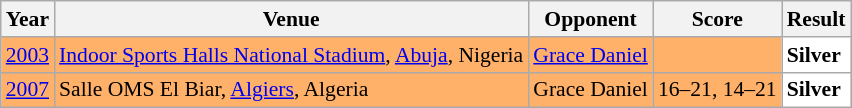<table class="sortable wikitable" style="font-size: 90%;">
<tr>
<th>Year</th>
<th>Venue</th>
<th>Opponent</th>
<th>Score</th>
<th>Result</th>
</tr>
<tr style="background:#FFB069">
<td align="center"><a href='#'>2003</a></td>
<td align="left"><a href='#'>Indoor Sports Halls National Stadium</a>, <a href='#'>Abuja</a>, Nigeria</td>
<td align="left"> <a href='#'>Grace Daniel</a></td>
<td align="left"></td>
<td style="text-align:left; background:white"> <strong>Silver</strong></td>
</tr>
<tr style="background:#FFB069">
<td align="center"><a href='#'>2007</a></td>
<td align="left">Salle OMS El Biar, <a href='#'>Algiers</a>, Algeria</td>
<td align="left"> Grace Daniel</td>
<td align="left">16–21, 14–21</td>
<td style="text-align:left; background:white"> <strong>Silver</strong></td>
</tr>
</table>
